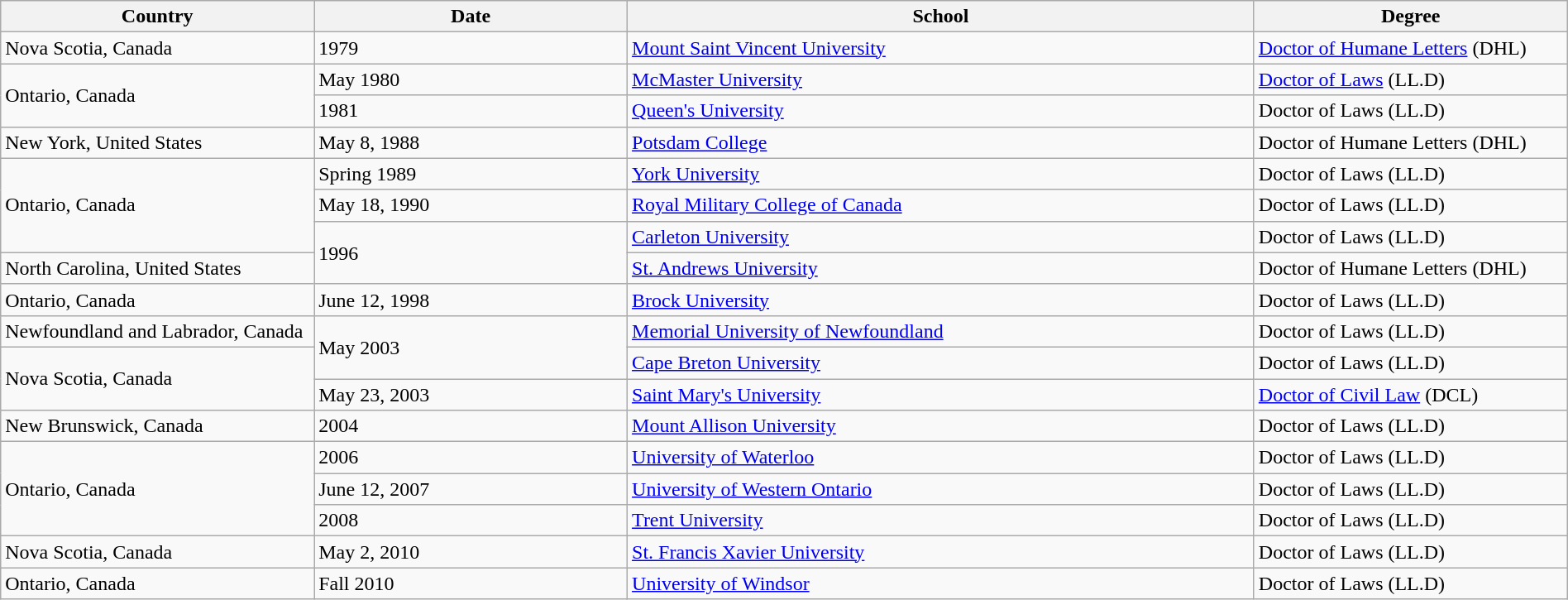<table class="wikitable" style="width:100%;">
<tr>
<th style="width:20%;">Country</th>
<th style="width:20%;">Date</th>
<th style="width:40%;">School</th>
<th style="width:20%;">Degree</th>
</tr>
<tr>
<td>Nova Scotia, Canada</td>
<td>1979</td>
<td><a href='#'>Mount Saint Vincent University</a></td>
<td><a href='#'>Doctor of Humane Letters</a> (DHL)</td>
</tr>
<tr>
<td rowspan=2>Ontario, Canada</td>
<td>May 1980</td>
<td><a href='#'>McMaster University</a></td>
<td><a href='#'>Doctor of Laws</a>  (LL.D)</td>
</tr>
<tr>
<td>1981</td>
<td><a href='#'>Queen's University</a></td>
<td>Doctor of Laws  (LL.D)</td>
</tr>
<tr>
<td>New York, United States</td>
<td>May 8, 1988</td>
<td><a href='#'>Potsdam College</a></td>
<td>Doctor of Humane Letters  (DHL)</td>
</tr>
<tr>
<td rowspan=3>Ontario, Canada</td>
<td>Spring 1989</td>
<td><a href='#'>York University</a></td>
<td>Doctor of Laws  (LL.D)</td>
</tr>
<tr>
<td>May 18, 1990</td>
<td><a href='#'>Royal Military College of Canada</a></td>
<td>Doctor of Laws  (LL.D)</td>
</tr>
<tr>
<td rowspan=2>1996</td>
<td><a href='#'>Carleton University</a></td>
<td>Doctor of Laws (LL.D)</td>
</tr>
<tr>
<td>North Carolina, United States</td>
<td><a href='#'>St. Andrews University</a></td>
<td>Doctor of Humane Letters (DHL)</td>
</tr>
<tr>
<td>Ontario, Canada</td>
<td>June 12, 1998</td>
<td><a href='#'>Brock University</a></td>
<td>Doctor of Laws (LL.D)</td>
</tr>
<tr>
<td>Newfoundland and Labrador, Canada</td>
<td rowspan=2>May 2003</td>
<td><a href='#'>Memorial University of Newfoundland</a></td>
<td>Doctor of Laws (LL.D)</td>
</tr>
<tr>
<td rowspan=2>Nova Scotia, Canada</td>
<td><a href='#'>Cape Breton University</a></td>
<td>Doctor of Laws (LL.D)</td>
</tr>
<tr>
<td>May 23, 2003</td>
<td><a href='#'>Saint Mary's University</a></td>
<td><a href='#'>Doctor of Civil Law</a> (DCL)</td>
</tr>
<tr>
<td>New Brunswick, Canada</td>
<td>2004</td>
<td><a href='#'>Mount Allison University</a></td>
<td>Doctor of Laws (LL.D)</td>
</tr>
<tr>
<td rowspan=3>Ontario, Canada</td>
<td>2006</td>
<td><a href='#'>University of Waterloo</a></td>
<td>Doctor of Laws (LL.D)</td>
</tr>
<tr>
<td>June 12, 2007</td>
<td><a href='#'>University of Western Ontario</a></td>
<td>Doctor of Laws (LL.D)</td>
</tr>
<tr>
<td>2008</td>
<td><a href='#'>Trent University</a></td>
<td>Doctor of Laws (LL.D)</td>
</tr>
<tr>
<td>Nova Scotia, Canada</td>
<td>May 2, 2010</td>
<td><a href='#'>St. Francis Xavier University</a></td>
<td>Doctor of Laws (LL.D)</td>
</tr>
<tr>
<td>Ontario, Canada</td>
<td>Fall 2010</td>
<td><a href='#'>University of Windsor</a></td>
<td>Doctor of Laws (LL.D)</td>
</tr>
</table>
